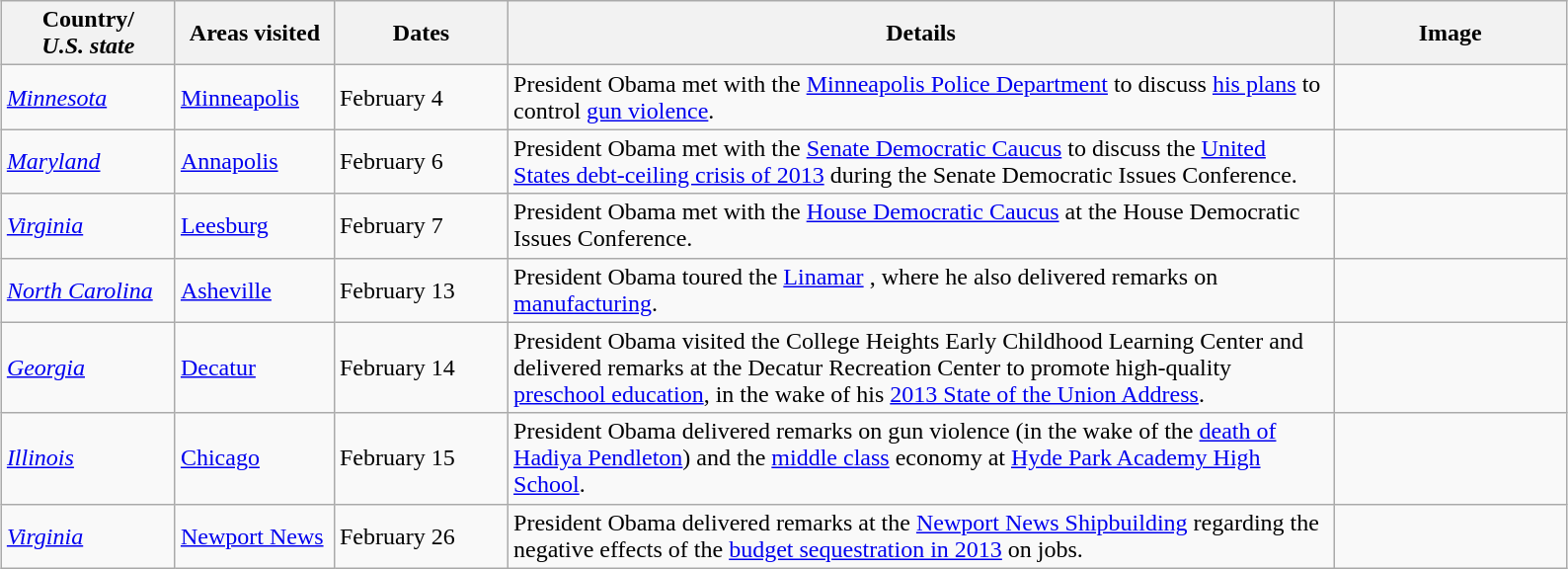<table class="wikitable" style="margin: 1em auto 1em auto">
<tr>
<th width=110>Country/<br><em>U.S. state</em></th>
<th width=100>Areas visited</th>
<th width=110>Dates</th>
<th width=550>Details</th>
<th width=150>Image</th>
</tr>
<tr>
<td> <em><a href='#'>Minnesota</a></em></td>
<td><a href='#'>Minneapolis</a></td>
<td>February 4</td>
<td>President Obama met with the <a href='#'>Minneapolis Police Department</a> to discuss <a href='#'>his plans</a> to control <a href='#'>gun violence</a>.</td>
<td></td>
</tr>
<tr>
<td> <em><a href='#'>Maryland</a></em></td>
<td><a href='#'>Annapolis</a></td>
<td>February 6</td>
<td>President Obama met with the <a href='#'>Senate Democratic Caucus</a> to discuss the <a href='#'>United States debt-ceiling crisis of 2013</a> during the Senate Democratic Issues Conference.</td>
<td></td>
</tr>
<tr>
<td> <em><a href='#'>Virginia</a></em></td>
<td><a href='#'>Leesburg</a></td>
<td>February 7</td>
<td>President Obama met with the <a href='#'>House Democratic Caucus</a> at the House Democratic Issues Conference.</td>
<td></td>
</tr>
<tr>
<td> <em><a href='#'>North Carolina</a></em></td>
<td><a href='#'>Asheville</a></td>
<td>February 13</td>
<td>President Obama toured the <a href='#'>Linamar</a> , where he also delivered remarks on <a href='#'>manufacturing</a>.</td>
<td></td>
</tr>
<tr>
<td> <em><a href='#'>Georgia</a></em></td>
<td><a href='#'>Decatur</a></td>
<td>February 14</td>
<td>President Obama visited the College Heights Early Childhood Learning Center and delivered remarks at the Decatur Recreation Center to promote high-quality <a href='#'>preschool education</a>, in the wake of his <a href='#'>2013 State of the Union Address</a>.</td>
<td></td>
</tr>
<tr>
<td> <em><a href='#'>Illinois</a></em></td>
<td><a href='#'>Chicago</a></td>
<td>February 15</td>
<td>President Obama delivered remarks on gun violence (in the wake of the <a href='#'>death of Hadiya Pendleton</a>) and the <a href='#'>middle class</a> economy at <a href='#'>Hyde Park Academy High School</a>.</td>
<td></td>
</tr>
<tr>
<td> <em><a href='#'>Virginia</a></em></td>
<td><a href='#'>Newport News</a></td>
<td>February 26</td>
<td>President Obama delivered remarks at the <a href='#'>Newport News Shipbuilding</a> regarding the negative effects of the <a href='#'>budget sequestration in 2013</a> on jobs.</td>
<td></td>
</tr>
</table>
